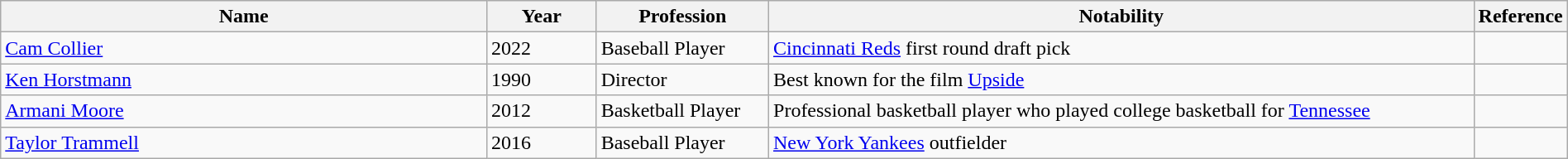<table class="wikitable sortable" style="width:100%">
<tr>
<th style="width:*;">Name</th>
<th style="width:7%;">Year</th>
<th style="width:11%;">Profession</th>
<th style="width:45%;">Notability</th>
<th style="width:5%;" class="unsortable">Reference</th>
</tr>
<tr>
<td><a href='#'>Cam Collier</a></td>
<td>2022</td>
<td>Baseball Player</td>
<td><a href='#'>Cincinnati Reds</a> first round draft pick</td>
<td style="text-align:center;"></td>
</tr>
<tr>
<td><a href='#'>Ken Horstmann</a></td>
<td>1990</td>
<td>Director</td>
<td>Best known for the film <a href='#'>Upside</a></td>
<td style="text-align:center;"></td>
</tr>
<tr>
<td><a href='#'>Armani Moore</a></td>
<td>2012</td>
<td>Basketball Player</td>
<td>Professional basketball player who played college basketball for <a href='#'>Tennessee</a></td>
<td style="text-align:center;"></td>
</tr>
<tr>
<td><a href='#'>Taylor Trammell</a></td>
<td>2016</td>
<td>Baseball Player</td>
<td><a href='#'>New York Yankees</a> outfielder</td>
<td style="text-align:center;"></td>
</tr>
</table>
